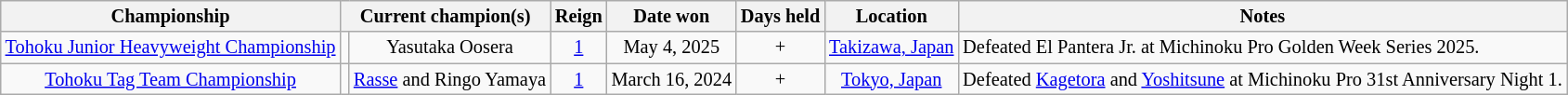<table class="wikitable" style="text-align:center; font-size:85%;">
<tr>
<th>Championship</th>
<th colspan=2>Current champion(s)</th>
<th>Reign</th>
<th>Date won</th>
<th>Days held</th>
<th>Location</th>
<th>Notes</th>
</tr>
<tr>
<td><a href='#'>Tohoku Junior Heavyweight Championship</a></td>
<td></td>
<td>Yasutaka Oosera</td>
<td><a href='#'>1</a></td>
<td>May 4, 2025</td>
<td>+</td>
<td><a href='#'>Takizawa, Japan</a></td>
<td align="left">Defeated El Pantera Jr. at Michinoku Pro Golden Week Series 2025.</td>
</tr>
<tr>
<td><a href='#'>Tohoku Tag Team Championship</a></td>
<td><br></td>
<td><a href='#'>Rasse</a> and Ringo Yamaya</td>
<td><a href='#'>1<br></a></td>
<td>March 16, 2024</td>
<td>+</td>
<td><a href='#'>Tokyo, Japan</a></td>
<td align="left">Defeated <a href='#'>Kagetora</a> and <a href='#'>Yoshitsune</a> at Michinoku Pro 31st Anniversary Night 1.</td>
</tr>
</table>
